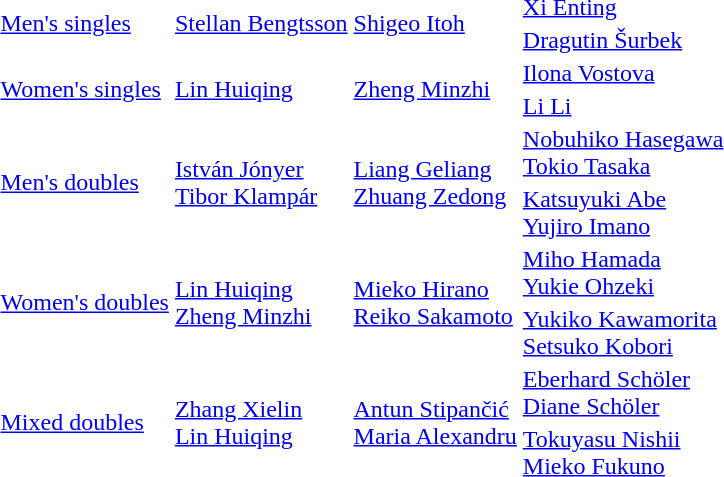<table>
<tr>
<td rowspan=2><a href='#'>Men's singles</a></td>
<td rowspan=2> <a href='#'>Stellan Bengtsson</a></td>
<td rowspan=2> <a href='#'>Shigeo Itoh</a></td>
<td> <a href='#'>Xi Enting</a></td>
</tr>
<tr>
<td> <a href='#'>Dragutin Šurbek</a></td>
</tr>
<tr>
<td rowspan=2><a href='#'>Women's singles</a></td>
<td rowspan=2> <a href='#'>Lin Huiqing</a></td>
<td rowspan=2> <a href='#'>Zheng Minzhi</a></td>
<td> <a href='#'>Ilona Vostova</a></td>
</tr>
<tr>
<td> <a href='#'>Li Li</a></td>
</tr>
<tr>
<td rowspan=2><a href='#'>Men's doubles</a></td>
<td rowspan=2> <a href='#'>István Jónyer</a><br> <a href='#'>Tibor Klampár</a></td>
<td rowspan=2> <a href='#'>Liang Geliang</a><br> <a href='#'>Zhuang Zedong</a></td>
<td> <a href='#'>Nobuhiko Hasegawa</a><br> <a href='#'>Tokio Tasaka</a></td>
</tr>
<tr>
<td> <a href='#'>Katsuyuki Abe</a><br> <a href='#'>Yujiro Imano</a></td>
</tr>
<tr>
<td rowspan=2><a href='#'>Women's doubles</a></td>
<td rowspan=2> <a href='#'>Lin Huiqing</a><br> <a href='#'>Zheng Minzhi</a></td>
<td rowspan=2> <a href='#'>Mieko Hirano</a><br> <a href='#'>Reiko Sakamoto</a></td>
<td> <a href='#'>Miho Hamada</a><br> <a href='#'>Yukie Ohzeki</a></td>
</tr>
<tr>
<td> <a href='#'>Yukiko Kawamorita</a><br> <a href='#'>Setsuko Kobori</a></td>
</tr>
<tr>
<td rowspan=2><a href='#'>Mixed doubles</a></td>
<td rowspan=2> <a href='#'>Zhang Xielin</a><br> <a href='#'>Lin Huiqing</a></td>
<td rowspan=2> <a href='#'>Antun Stipančić</a><br> <a href='#'>Maria Alexandru</a></td>
<td> <a href='#'>Eberhard Schöler</a><br> <a href='#'>Diane Schöler</a></td>
</tr>
<tr>
<td> <a href='#'>Tokuyasu Nishii</a><br> <a href='#'>Mieko Fukuno</a></td>
</tr>
</table>
